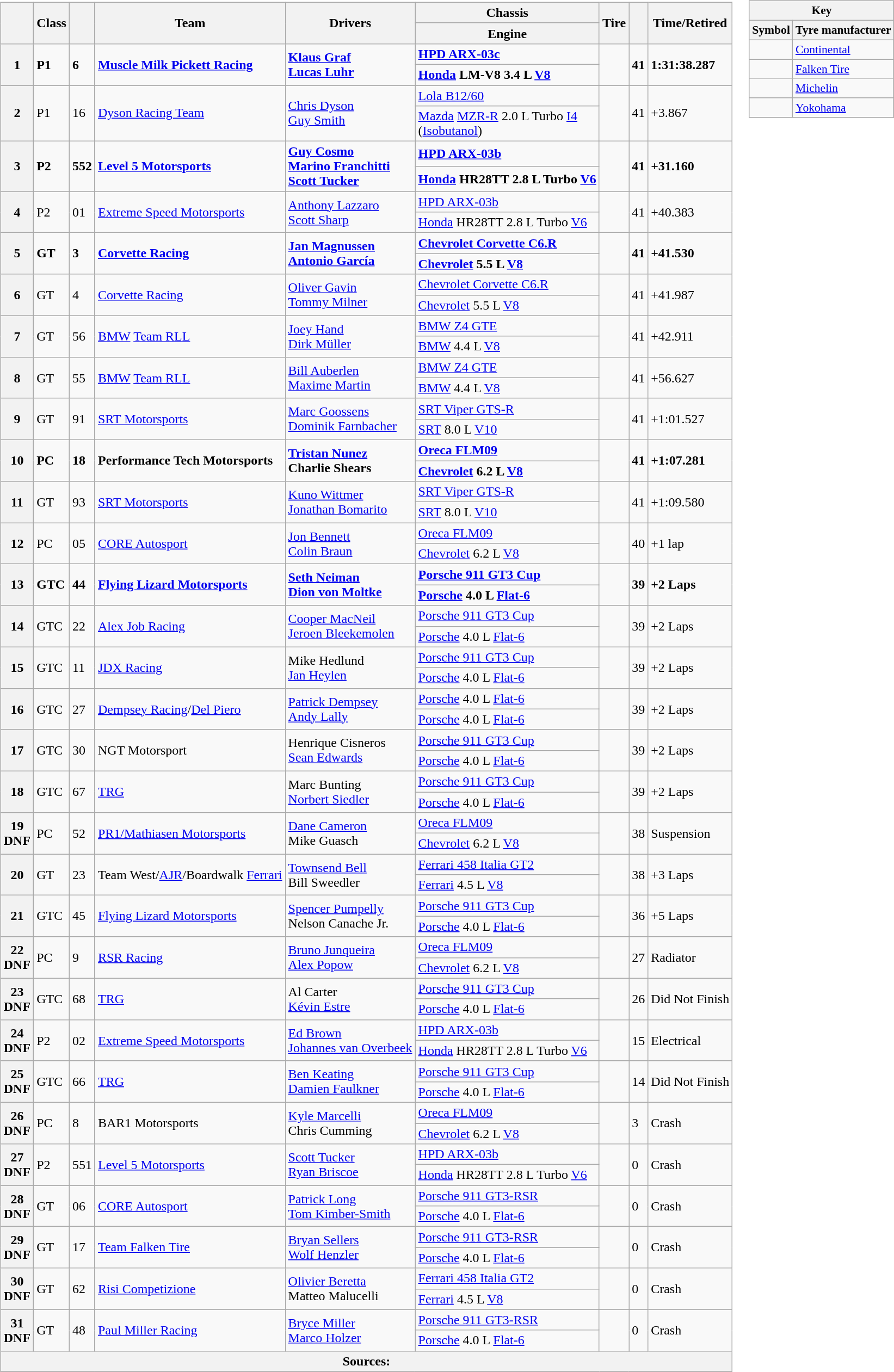<table>
<tr valign="top">
<td><br><table class="wikitable">
<tr>
<th rowspan="2"></th>
<th rowspan="2">Class</th>
<th rowspan="2"></th>
<th rowspan="2">Team</th>
<th rowspan="2">Drivers</th>
<th>Chassis</th>
<th rowspan="2">Tire</th>
<th rowspan="2"></th>
<th rowspan="2">Time/Retired</th>
</tr>
<tr>
<th>Engine</th>
</tr>
<tr style="font-weight:bold">
<th rowspan="2">1</th>
<td rowspan="2">P1</td>
<td rowspan="2">6</td>
<td rowspan="2"> <a href='#'>Muscle Milk Pickett Racing</a></td>
<td rowspan="2"> <a href='#'>Klaus Graf</a><br> <a href='#'>Lucas Luhr</a></td>
<td><a href='#'>HPD ARX-03c</a></td>
<td rowspan="2"></td>
<td rowspan="2">41</td>
<td rowspan="2">1:31:38.287</td>
</tr>
<tr style="font-weight:bold">
<td><a href='#'>Honda</a> LM-V8 3.4 L <a href='#'>V8</a></td>
</tr>
<tr>
<th rowspan="2">2</th>
<td rowspan="2">P1</td>
<td rowspan="2">16</td>
<td rowspan="2"> <a href='#'>Dyson Racing Team</a></td>
<td rowspan="2"> <a href='#'>Chris Dyson</a><br> <a href='#'>Guy Smith</a></td>
<td><a href='#'>Lola B12/60</a></td>
<td rowspan="2"></td>
<td rowspan="2">41</td>
<td rowspan="2">+3.867</td>
</tr>
<tr>
<td><a href='#'>Mazda</a> <a href='#'>MZR-R</a> 2.0 L Turbo <a href='#'>I4</a><br>(<a href='#'>Isobutanol</a>)</td>
</tr>
<tr style="font-weight:bold">
<th rowspan="2">3</th>
<td rowspan="2">P2</td>
<td rowspan="2">552</td>
<td rowspan="2"> <a href='#'>Level 5 Motorsports</a></td>
<td rowspan="2"> <a href='#'>Guy Cosmo</a><br> <a href='#'>Marino Franchitti</a><br> <a href='#'>Scott Tucker</a></td>
<td><a href='#'>HPD ARX-03b</a></td>
<td rowspan="2"></td>
<td rowspan="2">41</td>
<td rowspan="2">+31.160</td>
</tr>
<tr style="font-weight:bold">
<td><a href='#'>Honda</a> HR28TT 2.8 L Turbo <a href='#'>V6</a></td>
</tr>
<tr>
<th rowspan="2">4</th>
<td rowspan="2">P2</td>
<td rowspan="2">01</td>
<td rowspan="2"> <a href='#'>Extreme Speed Motorsports</a></td>
<td rowspan="2"> <a href='#'>Anthony Lazzaro</a><br> <a href='#'>Scott Sharp</a></td>
<td><a href='#'>HPD ARX-03b</a></td>
<td rowspan="2"></td>
<td rowspan="2">41</td>
<td rowspan="2">+40.383</td>
</tr>
<tr>
<td><a href='#'>Honda</a> HR28TT 2.8 L Turbo <a href='#'>V6</a></td>
</tr>
<tr style="font-weight:bold">
<th rowspan="2">5</th>
<td rowspan="2">GT</td>
<td rowspan="2">3</td>
<td rowspan="2"> <a href='#'>Corvette Racing</a></td>
<td rowspan="2"> <a href='#'>Jan Magnussen</a><br> <a href='#'>Antonio García</a></td>
<td><a href='#'>Chevrolet Corvette C6.R</a></td>
<td rowspan="2"></td>
<td rowspan="2">41</td>
<td rowspan="2">+41.530</td>
</tr>
<tr style="font-weight:bold">
<td><a href='#'>Chevrolet</a> 5.5 L <a href='#'>V8</a></td>
</tr>
<tr>
<th rowspan="2">6</th>
<td rowspan="2">GT</td>
<td rowspan="2">4</td>
<td rowspan="2"> <a href='#'>Corvette Racing</a></td>
<td rowspan="2"> <a href='#'>Oliver Gavin</a><br> <a href='#'>Tommy Milner</a></td>
<td><a href='#'>Chevrolet Corvette C6.R</a></td>
<td rowspan="2"></td>
<td rowspan="2">41</td>
<td rowspan="2">+41.987</td>
</tr>
<tr>
<td><a href='#'>Chevrolet</a> 5.5 L <a href='#'>V8</a></td>
</tr>
<tr>
<th rowspan="2">7</th>
<td rowspan="2">GT</td>
<td rowspan="2">56</td>
<td rowspan="2"> <a href='#'>BMW</a> <a href='#'>Team RLL</a></td>
<td rowspan="2"> <a href='#'>Joey Hand</a><br> <a href='#'>Dirk Müller</a></td>
<td><a href='#'>BMW Z4 GTE</a></td>
<td rowspan="2"></td>
<td rowspan="2">41</td>
<td rowspan="2">+42.911</td>
</tr>
<tr>
<td><a href='#'>BMW</a> 4.4 L <a href='#'>V8</a></td>
</tr>
<tr>
<th rowspan="2">8</th>
<td rowspan="2">GT</td>
<td rowspan="2">55</td>
<td rowspan="2"> <a href='#'>BMW</a> <a href='#'>Team RLL</a></td>
<td rowspan="2"> <a href='#'>Bill Auberlen</a><br> <a href='#'>Maxime Martin</a></td>
<td><a href='#'>BMW Z4 GTE</a></td>
<td rowspan="2"></td>
<td rowspan="2">41</td>
<td rowspan="2">+56.627</td>
</tr>
<tr>
<td><a href='#'>BMW</a> 4.4 L <a href='#'>V8</a></td>
</tr>
<tr>
<th rowspan="2">9</th>
<td rowspan="2">GT</td>
<td rowspan="2">91</td>
<td rowspan="2"> <a href='#'>SRT Motorsports</a></td>
<td rowspan="2"> <a href='#'>Marc Goossens</a><br> <a href='#'>Dominik Farnbacher</a></td>
<td><a href='#'>SRT Viper GTS-R</a></td>
<td rowspan="2"></td>
<td rowspan="2">41</td>
<td rowspan="2">+1:01.527</td>
</tr>
<tr>
<td><a href='#'>SRT</a> 8.0 L <a href='#'>V10</a></td>
</tr>
<tr style="font-weight:bold">
<th rowspan="2">10</th>
<td rowspan="2">PC</td>
<td rowspan="2">18</td>
<td rowspan="2"> Performance Tech Motorsports</td>
<td rowspan="2"> <a href='#'>Tristan Nunez</a><br> Charlie Shears</td>
<td><a href='#'>Oreca FLM09</a></td>
<td rowspan="2"></td>
<td rowspan="2">41</td>
<td rowspan="2">+1:07.281</td>
</tr>
<tr style="font-weight:bold">
<td><a href='#'>Chevrolet</a> 6.2 L <a href='#'>V8</a></td>
</tr>
<tr>
<th rowspan="2">11</th>
<td rowspan="2">GT</td>
<td rowspan="2">93</td>
<td rowspan="2"> <a href='#'>SRT Motorsports</a></td>
<td rowspan="2"> <a href='#'>Kuno Wittmer</a><br> <a href='#'>Jonathan Bomarito</a></td>
<td><a href='#'>SRT Viper GTS-R</a></td>
<td rowspan="2"></td>
<td rowspan="2">41</td>
<td rowspan="2">+1:09.580</td>
</tr>
<tr>
<td><a href='#'>SRT</a> 8.0 L <a href='#'>V10</a></td>
</tr>
<tr>
<th rowspan="2">12</th>
<td rowspan="2">PC</td>
<td rowspan="2">05</td>
<td rowspan="2"> <a href='#'>CORE Autosport</a></td>
<td rowspan="2"> <a href='#'>Jon Bennett</a><br> <a href='#'>Colin Braun</a></td>
<td><a href='#'>Oreca FLM09</a></td>
<td rowspan="2"></td>
<td rowspan="2">40</td>
<td rowspan="2">+1 lap</td>
</tr>
<tr>
<td><a href='#'>Chevrolet</a> 6.2 L <a href='#'>V8</a></td>
</tr>
<tr style="font-weight:bold">
<th rowspan="2">13</th>
<td rowspan="2">GTC</td>
<td rowspan="2">44</td>
<td rowspan="2"> <a href='#'>Flying Lizard Motorsports</a></td>
<td rowspan="2"> <a href='#'>Seth Neiman</a><br> <a href='#'>Dion von Moltke</a></td>
<td><a href='#'>Porsche 911 GT3 Cup</a></td>
<td rowspan="2"></td>
<td rowspan="2">39</td>
<td rowspan="2">+2 Laps</td>
</tr>
<tr style="font-weight:bold">
<td><a href='#'>Porsche</a> 4.0 L <a href='#'>Flat-6</a></td>
</tr>
<tr>
<th rowspan="2">14</th>
<td rowspan="2">GTC</td>
<td rowspan="2">22</td>
<td rowspan="2"> <a href='#'>Alex Job Racing</a></td>
<td rowspan="2"> <a href='#'>Cooper MacNeil</a><br> <a href='#'>Jeroen Bleekemolen</a></td>
<td><a href='#'>Porsche 911 GT3 Cup</a></td>
<td rowspan="2"></td>
<td rowspan="2">39</td>
<td rowspan="2">+2 Laps</td>
</tr>
<tr>
<td><a href='#'>Porsche</a> 4.0 L <a href='#'>Flat-6</a></td>
</tr>
<tr>
<th rowspan="2">15</th>
<td rowspan="2">GTC</td>
<td rowspan="2">11</td>
<td rowspan="2"> <a href='#'>JDX Racing</a></td>
<td rowspan="2"> Mike Hedlund<br> <a href='#'>Jan Heylen</a></td>
<td><a href='#'>Porsche 911 GT3 Cup</a></td>
<td rowspan="2"></td>
<td rowspan="2">39</td>
<td rowspan="2">+2 Laps</td>
</tr>
<tr>
<td><a href='#'>Porsche</a> 4.0 L <a href='#'>Flat-6</a></td>
</tr>
<tr>
<th rowspan="2">16</th>
<td rowspan="2">GTC</td>
<td rowspan="2">27</td>
<td rowspan="2"> <a href='#'>Dempsey Racing</a>/<a href='#'>Del Piero</a></td>
<td rowspan="2"> <a href='#'>Patrick Dempsey</a><br> <a href='#'>Andy Lally</a></td>
<td><a href='#'>Porsche</a> 4.0 L <a href='#'>Flat-6</a></td>
<td rowspan="2"></td>
<td rowspan="2">39</td>
<td rowspan="2">+2 Laps</td>
</tr>
<tr>
<td><a href='#'>Porsche</a> 4.0 L <a href='#'>Flat-6</a></td>
</tr>
<tr>
<th rowspan="2">17</th>
<td rowspan="2">GTC</td>
<td rowspan="2">30</td>
<td rowspan="2"> NGT Motorsport</td>
<td rowspan="2"> Henrique Cisneros<br> <a href='#'>Sean Edwards</a></td>
<td><a href='#'>Porsche 911 GT3 Cup</a></td>
<td rowspan="2"></td>
<td rowspan="2">39</td>
<td rowspan="2">+2 Laps</td>
</tr>
<tr>
<td><a href='#'>Porsche</a> 4.0 L <a href='#'>Flat-6</a></td>
</tr>
<tr>
<th rowspan="2">18</th>
<td rowspan="2">GTC</td>
<td rowspan="2">67</td>
<td rowspan="2"> <a href='#'>TRG</a></td>
<td rowspan="2"> Marc Bunting<br> <a href='#'>Norbert Siedler</a></td>
<td><a href='#'>Porsche 911 GT3 Cup</a></td>
<td rowspan="2"></td>
<td rowspan="2">39</td>
<td rowspan="2">+2 Laps</td>
</tr>
<tr>
<td><a href='#'>Porsche</a> 4.0 L <a href='#'>Flat-6</a></td>
</tr>
<tr>
<th rowspan="2">19<br>DNF</th>
<td rowspan="2">PC</td>
<td rowspan="2">52</td>
<td rowspan="2"> <a href='#'>PR1/Mathiasen Motorsports</a></td>
<td rowspan="2"> <a href='#'>Dane Cameron</a><br> Mike Guasch</td>
<td><a href='#'>Oreca FLM09</a></td>
<td rowspan="2"></td>
<td rowspan="2">38</td>
<td rowspan="2">Suspension</td>
</tr>
<tr>
<td><a href='#'>Chevrolet</a> 6.2 L <a href='#'>V8</a></td>
</tr>
<tr>
<th rowspan="2">20</th>
<td rowspan="2">GT</td>
<td rowspan="2">23</td>
<td rowspan="2"> Team West/<a href='#'>AJR</a>/Boardwalk <a href='#'>Ferrari</a></td>
<td rowspan="2"> <a href='#'>Townsend Bell</a><br> Bill Sweedler</td>
<td><a href='#'>Ferrari 458 Italia GT2</a></td>
<td rowspan="2"></td>
<td rowspan="2">38</td>
<td rowspan="2">+3 Laps</td>
</tr>
<tr>
<td><a href='#'>Ferrari</a> 4.5 L <a href='#'>V8</a></td>
</tr>
<tr>
<th rowspan="2">21</th>
<td rowspan="2">GTC</td>
<td rowspan="2">45</td>
<td rowspan="2"> <a href='#'>Flying Lizard Motorsports</a></td>
<td rowspan="2"> <a href='#'>Spencer Pumpelly</a><br> Nelson Canache Jr.</td>
<td><a href='#'>Porsche 911 GT3 Cup</a></td>
<td rowspan="2"></td>
<td rowspan="2">36</td>
<td rowspan="2">+5 Laps</td>
</tr>
<tr>
<td><a href='#'>Porsche</a> 4.0 L <a href='#'>Flat-6</a></td>
</tr>
<tr>
<th rowspan="2">22<br>DNF</th>
<td rowspan="2">PC</td>
<td rowspan="2">9</td>
<td rowspan="2"> <a href='#'>RSR Racing</a></td>
<td rowspan="2"> <a href='#'>Bruno Junqueira</a><br> <a href='#'>Alex Popow</a></td>
<td><a href='#'>Oreca FLM09</a></td>
<td rowspan="2"></td>
<td rowspan="2">27</td>
<td rowspan="2">Radiator</td>
</tr>
<tr>
<td><a href='#'>Chevrolet</a> 6.2 L <a href='#'>V8</a></td>
</tr>
<tr>
<th rowspan="2">23<br>DNF</th>
<td rowspan="2">GTC</td>
<td rowspan="2">68</td>
<td rowspan="2"> <a href='#'>TRG</a></td>
<td rowspan="2"> Al Carter<br> <a href='#'>Kévin Estre</a></td>
<td><a href='#'>Porsche 911 GT3 Cup</a></td>
<td rowspan="2"></td>
<td rowspan="2">26</td>
<td rowspan="2">Did Not Finish</td>
</tr>
<tr>
<td><a href='#'>Porsche</a> 4.0 L <a href='#'>Flat-6</a></td>
</tr>
<tr>
<th rowspan="2">24<br>DNF</th>
<td rowspan="2">P2</td>
<td rowspan="2">02</td>
<td rowspan="2"> <a href='#'>Extreme Speed Motorsports</a></td>
<td rowspan="2"> <a href='#'>Ed Brown</a><br> <a href='#'>Johannes van Overbeek</a></td>
<td><a href='#'>HPD ARX-03b</a></td>
<td rowspan="2"></td>
<td rowspan="2">15</td>
<td rowspan="2">Electrical</td>
</tr>
<tr>
<td><a href='#'>Honda</a> HR28TT 2.8 L Turbo <a href='#'>V6</a></td>
</tr>
<tr>
<th rowspan="2">25<br>DNF</th>
<td rowspan="2">GTC</td>
<td rowspan="2">66</td>
<td rowspan="2"> <a href='#'>TRG</a></td>
<td rowspan="2"> <a href='#'>Ben Keating</a><br> <a href='#'>Damien Faulkner</a></td>
<td><a href='#'>Porsche 911 GT3 Cup</a></td>
<td rowspan="2"></td>
<td rowspan="2">14</td>
<td rowspan="2">Did Not Finish</td>
</tr>
<tr>
<td><a href='#'>Porsche</a> 4.0 L <a href='#'>Flat-6</a></td>
</tr>
<tr>
<th rowspan="2">26<br>DNF</th>
<td rowspan="2">PC</td>
<td rowspan="2">8</td>
<td rowspan="2"> BAR1 Motorsports</td>
<td rowspan="2"> <a href='#'>Kyle Marcelli</a><br> Chris Cumming</td>
<td><a href='#'>Oreca FLM09</a></td>
<td rowspan="2"></td>
<td rowspan="2">3</td>
<td rowspan="2">Crash</td>
</tr>
<tr>
<td><a href='#'>Chevrolet</a> 6.2 L <a href='#'>V8</a></td>
</tr>
<tr>
<th rowspan="2">27<br>DNF</th>
<td rowspan="2">P2</td>
<td rowspan="2">551</td>
<td rowspan="2"> <a href='#'>Level 5 Motorsports</a></td>
<td rowspan="2"> <a href='#'>Scott Tucker</a><br> <a href='#'>Ryan Briscoe</a></td>
<td><a href='#'>HPD ARX-03b</a></td>
<td rowspan="2"></td>
<td rowspan="2">0</td>
<td rowspan="2">Crash</td>
</tr>
<tr>
<td><a href='#'>Honda</a> HR28TT 2.8 L Turbo <a href='#'>V6</a></td>
</tr>
<tr>
<th rowspan="2">28<br>DNF</th>
<td rowspan="2">GT</td>
<td rowspan="2">06</td>
<td rowspan="2"> <a href='#'>CORE Autosport</a></td>
<td rowspan="2"> <a href='#'>Patrick Long</a><br> <a href='#'>Tom Kimber-Smith</a></td>
<td><a href='#'>Porsche 911 GT3-RSR</a></td>
<td rowspan="2"></td>
<td rowspan="2">0</td>
<td rowspan="2">Crash</td>
</tr>
<tr>
<td><a href='#'>Porsche</a> 4.0 L <a href='#'>Flat-6</a></td>
</tr>
<tr>
<th rowspan="2">29<br>DNF</th>
<td rowspan="2">GT</td>
<td rowspan="2">17</td>
<td rowspan="2"> <a href='#'>Team Falken Tire</a></td>
<td rowspan="2"> <a href='#'>Bryan Sellers</a><br> <a href='#'>Wolf Henzler</a></td>
<td><a href='#'>Porsche 911 GT3-RSR</a></td>
<td rowspan="2"></td>
<td rowspan="2">0</td>
<td rowspan="2">Crash</td>
</tr>
<tr>
<td><a href='#'>Porsche</a> 4.0 L <a href='#'>Flat-6</a></td>
</tr>
<tr>
<th rowspan="2">30<br>DNF</th>
<td rowspan="2">GT</td>
<td rowspan="2">62</td>
<td rowspan="2"> <a href='#'>Risi Competizione</a></td>
<td rowspan="2"> <a href='#'>Olivier Beretta</a><br> Matteo Malucelli</td>
<td><a href='#'>Ferrari 458 Italia GT2</a></td>
<td rowspan="2"></td>
<td rowspan="2">0</td>
<td rowspan="2">Crash</td>
</tr>
<tr>
<td><a href='#'>Ferrari</a> 4.5 L <a href='#'>V8</a></td>
</tr>
<tr>
<th rowspan="2">31<br>DNF</th>
<td rowspan="2">GT</td>
<td rowspan="2">48</td>
<td rowspan="2"> <a href='#'>Paul Miller Racing</a></td>
<td rowspan="2"> <a href='#'>Bryce Miller</a><br> <a href='#'>Marco Holzer</a></td>
<td><a href='#'>Porsche 911 GT3-RSR</a></td>
<td rowspan="2"></td>
<td rowspan="2">0</td>
<td rowspan="2">Crash</td>
</tr>
<tr>
<td><a href='#'>Porsche</a> 4.0 L <a href='#'>Flat-6</a></td>
</tr>
<tr>
<th colspan="9">Sources:</th>
</tr>
</table>
</td>
<td><br><table style="margin-right:0; font-size:90%" class="wikitable">
<tr>
<th scope="col" colspan=2>Key</th>
</tr>
<tr>
<th scope="col">Symbol</th>
<th scope="col">Tyre manufacturer</th>
</tr>
<tr>
<td></td>
<td><a href='#'>Continental</a></td>
</tr>
<tr>
<td></td>
<td><a href='#'>Falken Tire</a></td>
</tr>
<tr>
<td></td>
<td><a href='#'>Michelin</a></td>
</tr>
<tr>
<td></td>
<td><a href='#'>Yokohama</a></td>
</tr>
</table>
</td>
</tr>
</table>
